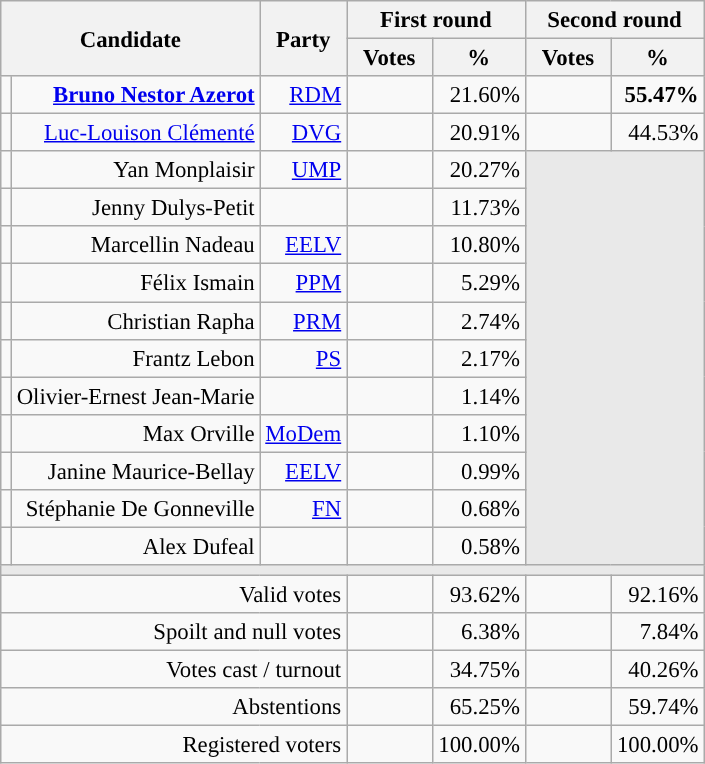<table class="wikitable" style="text-align:right;font-size:95%;">
<tr>
<th rowspan=2 colspan=2>Candidate</th>
<th rowspan=2 colspan=1>Party</th>
<th colspan=2>First round</th>
<th colspan=2>Second round</th>
</tr>
<tr>
<th style="width:50px;">Votes</th>
<th style="width:55px;">%</th>
<th style="width:50px;">Votes</th>
<th style="width:55px;">%</th>
</tr>
<tr>
<td style="color:inherit;background-color:"></td>
<td><strong><a href='#'>Bruno Nestor Azerot</a></strong></td>
<td><a href='#'>RDM</a></td>
<td></td>
<td>21.60%</td>
<td><strong></strong></td>
<td><strong>55.47%</strong></td>
</tr>
<tr>
<td style="color:inherit;background-color:"></td>
<td><a href='#'>Luc-Louison Clémenté</a></td>
<td><a href='#'>DVG</a></td>
<td></td>
<td>20.91%</td>
<td></td>
<td>44.53%</td>
</tr>
<tr>
<td style="color:inherit;background-color:"></td>
<td>Yan Monplaisir</td>
<td><a href='#'>UMP</a></td>
<td></td>
<td>20.27%</td>
<td colspan=7 rowspan=11 style="background-color:#E9E9E9;"></td>
</tr>
<tr>
<td style="background-color:;"></td>
<td>Jenny Dulys-Petit</td>
<td></td>
<td></td>
<td>11.73%</td>
</tr>
<tr>
<td style="color:inherit;background-color:"></td>
<td>Marcellin Nadeau</td>
<td><a href='#'>EELV</a></td>
<td></td>
<td>10.80%</td>
</tr>
<tr>
<td style="color:inherit;background-color:"></td>
<td>Félix Ismain</td>
<td><a href='#'>PPM</a></td>
<td></td>
<td>5.29%</td>
</tr>
<tr>
<td style="color:inherit;background-color:"></td>
<td>Christian Rapha</td>
<td><a href='#'>PRM</a></td>
<td></td>
<td>2.74%</td>
</tr>
<tr>
<td style="color:inherit;background-color:"></td>
<td>Frantz Lebon</td>
<td><a href='#'>PS</a></td>
<td></td>
<td>2.17%</td>
</tr>
<tr>
<td style="background-color:;"></td>
<td>Olivier-Ernest Jean-Marie</td>
<td></td>
<td></td>
<td>1.14%</td>
</tr>
<tr>
<td style="color:inherit;background-color:"></td>
<td>Max Orville</td>
<td><a href='#'>MoDem</a></td>
<td></td>
<td>1.10%</td>
</tr>
<tr>
<td style="color:inherit;background-color:"></td>
<td>Janine Maurice-Bellay</td>
<td><a href='#'>EELV</a></td>
<td></td>
<td>0.99%</td>
</tr>
<tr>
<td style="color:inherit;background-color:"></td>
<td>Stéphanie De Gonneville</td>
<td><a href='#'>FN</a></td>
<td></td>
<td>0.68%</td>
</tr>
<tr>
<td style="color:inherit;background-color:"></td>
<td>Alex Dufeal</td>
<td></td>
<td></td>
<td>0.58%</td>
</tr>
<tr>
<td colspan=7 style="background-color:#E9E9E9;"></td>
</tr>
<tr>
<td colspan=3>Valid votes</td>
<td></td>
<td>93.62%</td>
<td></td>
<td>92.16%</td>
</tr>
<tr>
<td colspan=3>Spoilt and null votes</td>
<td></td>
<td>6.38%</td>
<td></td>
<td>7.84%</td>
</tr>
<tr>
<td colspan=3>Votes cast / turnout</td>
<td></td>
<td>34.75%</td>
<td></td>
<td>40.26%</td>
</tr>
<tr>
<td colspan=3>Abstentions</td>
<td></td>
<td>65.25%</td>
<td></td>
<td>59.74%</td>
</tr>
<tr>
<td colspan=3>Registered voters</td>
<td></td>
<td>100.00%</td>
<td></td>
<td>100.00%</td>
</tr>
</table>
